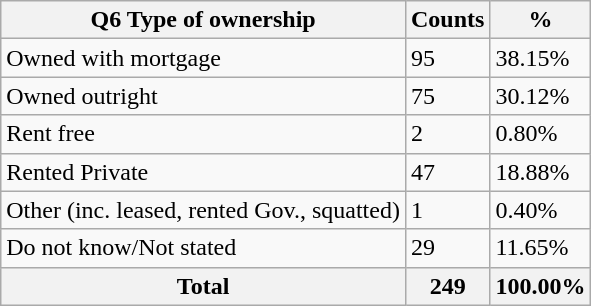<table class="wikitable sortable">
<tr>
<th>Q6 Type of ownership</th>
<th>Counts</th>
<th>%</th>
</tr>
<tr>
<td>Owned with mortgage</td>
<td>95</td>
<td>38.15%</td>
</tr>
<tr>
<td>Owned outright</td>
<td>75</td>
<td>30.12%</td>
</tr>
<tr>
<td>Rent free</td>
<td>2</td>
<td>0.80%</td>
</tr>
<tr>
<td>Rented Private</td>
<td>47</td>
<td>18.88%</td>
</tr>
<tr>
<td>Other (inc. leased, rented Gov., squatted)</td>
<td>1</td>
<td>0.40%</td>
</tr>
<tr>
<td>Do not know/Not stated</td>
<td>29</td>
<td>11.65%</td>
</tr>
<tr>
<th>Total</th>
<th>249</th>
<th>100.00%</th>
</tr>
</table>
